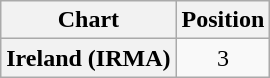<table class="wikitable plainrowheaders" style="text-align:center">
<tr>
<th scope="col">Chart</th>
<th scope="col">Position</th>
</tr>
<tr>
<th scope="row">Ireland (IRMA)</th>
<td>3</td>
</tr>
</table>
